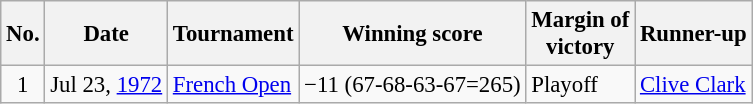<table class="wikitable" style="font-size:95%;">
<tr>
<th>No.</th>
<th>Date</th>
<th>Tournament</th>
<th>Winning score</th>
<th>Margin of<br>victory</th>
<th>Runner-up</th>
</tr>
<tr>
<td align=center>1</td>
<td>Jul 23, <a href='#'>1972</a></td>
<td><a href='#'>French Open</a></td>
<td>−11 (67-68-63-67=265)</td>
<td>Playoff</td>
<td> <a href='#'>Clive Clark</a></td>
</tr>
</table>
